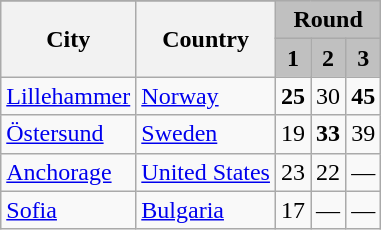<table class="wikitable plainrowheaders">
<tr>
</tr>
<tr>
<th rowspan=2>City</th>
<th rowspan=2>Country</th>
<th colspan=3 style="background:silver;">Round</th>
</tr>
<tr>
<th style="background:silver;">1</th>
<th style="background:silver;">2</th>
<th style="background:silver;">3</th>
</tr>
<tr>
<td scope="row"><a href='#'>Lillehammer</a></td>
<td> <a href='#'>Norway</a></td>
<td style="text-align:center;"><strong>25</strong></td>
<td style="text-align:center;">30</td>
<td style="text-align:center;"><strong>45</strong></td>
</tr>
<tr>
<td scope="row"><a href='#'>Östersund</a></td>
<td> <a href='#'>Sweden</a></td>
<td style="text-align:center;">19</td>
<td style="text-align:center;"><strong>33</strong></td>
<td style="text-align:center;">39</td>
</tr>
<tr>
<td scope="row"><a href='#'>Anchorage</a></td>
<td> <a href='#'>United States</a></td>
<td style="text-align:center;">23</td>
<td style="text-align:center;">22</td>
<td style="text-align:center;">—</td>
</tr>
<tr>
<td scope="row"><a href='#'>Sofia</a></td>
<td> <a href='#'>Bulgaria</a></td>
<td style="text-align:center;">17</td>
<td style="text-align:center;">—</td>
<td style="text-align:center;">—</td>
</tr>
</table>
